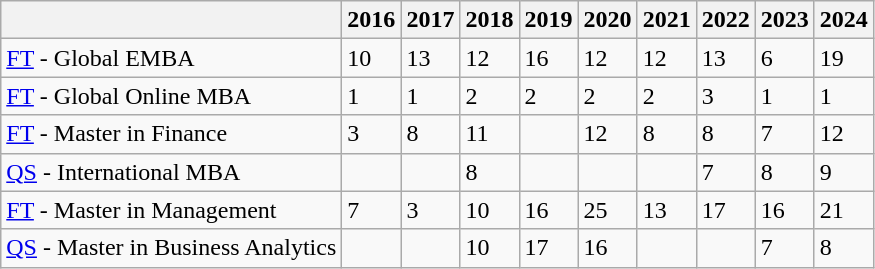<table class="wikitable">
<tr>
<th></th>
<th>2016</th>
<th>2017</th>
<th>2018</th>
<th><strong>2019</strong></th>
<th>2020</th>
<th>2021</th>
<th>2022</th>
<th>2023</th>
<th><strong>2024</strong></th>
</tr>
<tr>
<td><a href='#'>FT</a> - Global EMBA</td>
<td>10</td>
<td>13</td>
<td>12</td>
<td>16</td>
<td>12</td>
<td>12</td>
<td>13</td>
<td>6</td>
<td>19</td>
</tr>
<tr>
<td><a href='#'>FT</a> - Global Online MBA</td>
<td>1</td>
<td>1</td>
<td>2</td>
<td>2</td>
<td>2</td>
<td>2</td>
<td>3</td>
<td>1</td>
<td>1</td>
</tr>
<tr>
<td><a href='#'>FT</a> - Master in Finance</td>
<td>3</td>
<td>8</td>
<td>11</td>
<td></td>
<td>12</td>
<td>8</td>
<td>8</td>
<td>7</td>
<td>12</td>
</tr>
<tr>
<td><a href='#'>QS</a> - International MBA</td>
<td></td>
<td></td>
<td>8</td>
<td></td>
<td></td>
<td></td>
<td>7</td>
<td>8</td>
<td>9</td>
</tr>
<tr>
<td><a href='#'>FT</a> - Master in Management</td>
<td>7</td>
<td>3</td>
<td>10</td>
<td>16</td>
<td>25</td>
<td>13</td>
<td>17</td>
<td>16</td>
<td>21</td>
</tr>
<tr>
<td><a href='#'>QS</a> - Master in Business Analytics</td>
<td></td>
<td></td>
<td>10</td>
<td>17</td>
<td>16</td>
<td></td>
<td></td>
<td>7</td>
<td>8</td>
</tr>
</table>
